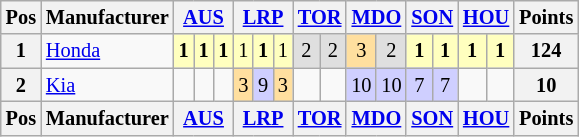<table class="wikitable" style="font-size:85%; text-align:center">
<tr valign="top">
<th valign="middle">Pos</th>
<th valign="middle">Manufacturer</th>
<th colspan=3><a href='#'>AUS</a></th>
<th colspan=3><a href='#'>LRP</a></th>
<th colspan=2><a href='#'>TOR</a></th>
<th colspan=2><a href='#'>MDO</a></th>
<th colspan=2><a href='#'>SON</a></th>
<th colspan=2><a href='#'>HOU</a></th>
<th valign="middle">Points</th>
</tr>
<tr>
<th>1</th>
<td align="left"> <a href='#'>Honda</a></td>
<td style="background:#FFFFBF;"><strong>1</strong></td>
<td style="background:#FFFFBF;"><strong>1</strong></td>
<td style="background:#FFFFBF;"><strong>1</strong></td>
<td style="background:#FFFFBF;">1</td>
<td style="background:#FFFFBF;"><strong>1</strong></td>
<td style="background:#FFFFBF;">1</td>
<td style="background:#DFDFDF;">2</td>
<td style="background:#DFDFDF;">2</td>
<td style="background:#FFDF9F;">3</td>
<td style="background:#DFDFDF;">2</td>
<td style="background:#FFFFBF;"><strong>1</strong></td>
<td style="background:#FFFFBF;"><strong>1</strong></td>
<td style="background:#FFFFBF;"><strong>1</strong></td>
<td style="background:#FFFFBF;"><strong>1</strong></td>
<th>124</th>
</tr>
<tr>
<th>2</th>
<td align="left"> <a href='#'>Kia</a></td>
<td></td>
<td></td>
<td></td>
<td style="background:#FFDF9F;">3</td>
<td style="background:#CFCFFF;">9</td>
<td style="background:#FFDF9F;">3</td>
<td></td>
<td></td>
<td style="background:#CFCFFF;">10</td>
<td style="background:#CFCFFF;">10</td>
<td style="background:#CFCFFF;">7</td>
<td style="background:#CFCFFF;">7</td>
<td></td>
<td></td>
<th>10</th>
</tr>
<tr valign="top">
<th valign="middle">Pos</th>
<th valign="middle">Manufacturer</th>
<th colspan=3><a href='#'>AUS</a></th>
<th colspan=3><a href='#'>LRP</a></th>
<th colspan=2><a href='#'>TOR</a></th>
<th colspan=2><a href='#'>MDO</a></th>
<th colspan=2><a href='#'>SON</a></th>
<th colspan=2><a href='#'>HOU</a></th>
<th valign="middle">Points</th>
</tr>
</table>
